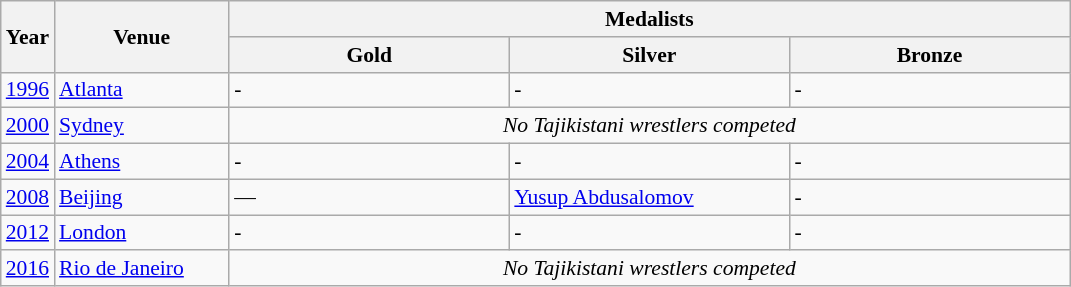<table class="wikitable" style="text-align:left; font-size:90%">
<tr>
<th rowspan=2>Year</th>
<th width=110 rowspan=2>Venue</th>
<th colspan=3>Medalists</th>
</tr>
<tr>
<th width=180 align="center">Gold</th>
<th width=180 align="center">Silver</th>
<th width=180 align="center">Bronze</th>
</tr>
<tr>
<td><a href='#'>1996</a></td>
<td><a href='#'>Atlanta</a></td>
<td>-</td>
<td>-</td>
<td>-</td>
</tr>
<tr>
<td><a href='#'>2000</a></td>
<td><a href='#'>Sydney</a></td>
<td align="center" colspan=3><em>No Tajikistani wrestlers competed</em></td>
</tr>
<tr>
<td><a href='#'>2004</a></td>
<td><a href='#'>Athens</a></td>
<td>-</td>
<td>-</td>
<td>-</td>
</tr>
<tr>
<td><a href='#'>2008</a></td>
<td><a href='#'>Beijing</a></td>
<td>—</td>
<td><a href='#'>Yusup Abdusalomov</a></td>
<td>-</td>
</tr>
<tr>
<td><a href='#'>2012</a></td>
<td><a href='#'>London</a></td>
<td>-</td>
<td>-</td>
<td>-</td>
</tr>
<tr>
<td><a href='#'>2016</a></td>
<td><a href='#'>Rio de Janeiro</a></td>
<td align="center" colspan=3><em>No Tajikistani wrestlers competed</em></td>
</tr>
</table>
